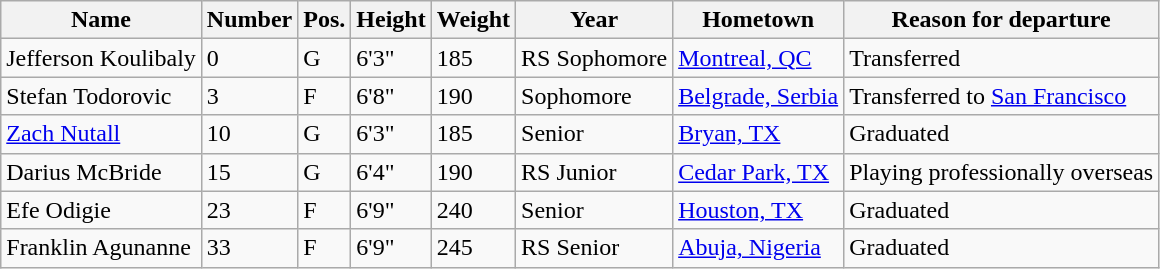<table class="wikitable sortable" border="1">
<tr>
<th>Name</th>
<th>Number</th>
<th>Pos.</th>
<th>Height</th>
<th>Weight</th>
<th>Year</th>
<th>Hometown</th>
<th class="unsortable">Reason for departure</th>
</tr>
<tr>
<td>Jefferson Koulibaly</td>
<td>0</td>
<td>G</td>
<td>6'3"</td>
<td>185</td>
<td>RS Sophomore</td>
<td><a href='#'>Montreal, QC</a></td>
<td>Transferred</td>
</tr>
<tr>
<td>Stefan Todorovic</td>
<td>3</td>
<td>F</td>
<td>6'8"</td>
<td>190</td>
<td>Sophomore</td>
<td><a href='#'>Belgrade, Serbia</a></td>
<td>Transferred to <a href='#'>San Francisco</a></td>
</tr>
<tr>
<td><a href='#'>Zach Nutall</a></td>
<td>10</td>
<td>G</td>
<td>6'3"</td>
<td>185</td>
<td>Senior</td>
<td><a href='#'>Bryan, TX</a></td>
<td>Graduated</td>
</tr>
<tr>
<td>Darius McBride</td>
<td>15</td>
<td>G</td>
<td>6'4"</td>
<td>190</td>
<td>RS Junior</td>
<td><a href='#'>Cedar Park, TX</a></td>
<td>Playing professionally overseas</td>
</tr>
<tr>
<td>Efe Odigie</td>
<td>23</td>
<td>F</td>
<td>6'9"</td>
<td>240</td>
<td>Senior</td>
<td><a href='#'>Houston, TX</a></td>
<td>Graduated</td>
</tr>
<tr>
<td>Franklin Agunanne</td>
<td>33</td>
<td>F</td>
<td>6'9"</td>
<td>245</td>
<td>RS Senior</td>
<td><a href='#'>Abuja, Nigeria</a></td>
<td>Graduated</td>
</tr>
</table>
